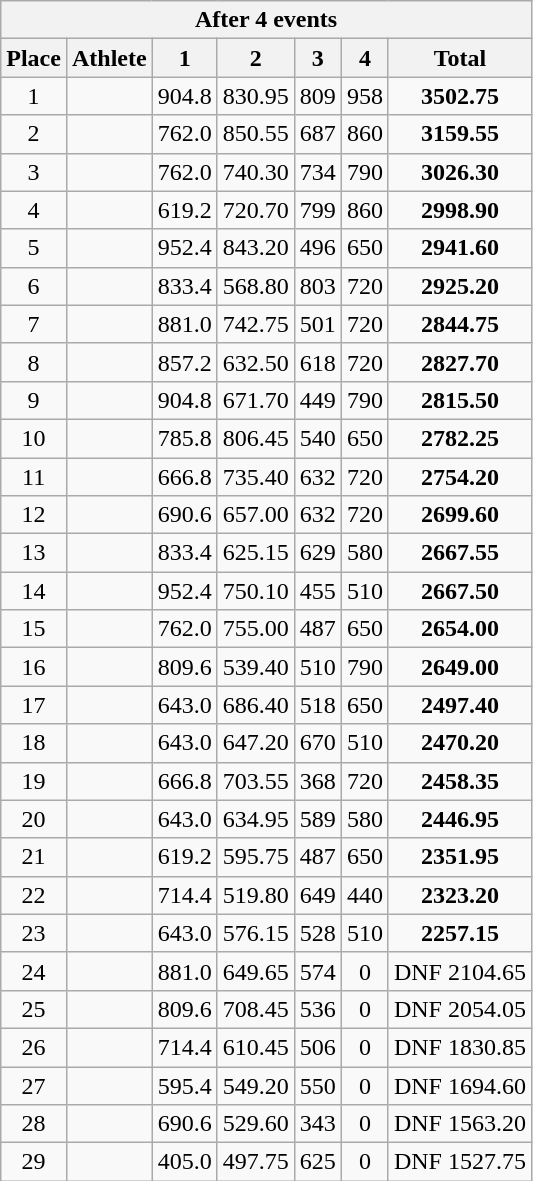<table class=wikitable style="text-align:center">
<tr>
<th colspan=7><strong>After 4 events</strong></th>
</tr>
<tr>
<th>Place</th>
<th>Athlete</th>
<th>1</th>
<th>2</th>
<th>3</th>
<th>4</th>
<th>Total</th>
</tr>
<tr>
<td>1</td>
<td align=left></td>
<td>904.8</td>
<td>830.95</td>
<td>809</td>
<td>958</td>
<td><strong>3502.75</strong></td>
</tr>
<tr>
<td>2</td>
<td align=left></td>
<td>762.0</td>
<td>850.55</td>
<td>687</td>
<td>860</td>
<td><strong>3159.55</strong></td>
</tr>
<tr>
<td>3</td>
<td align=left></td>
<td>762.0</td>
<td>740.30</td>
<td>734</td>
<td>790</td>
<td><strong>3026.30</strong></td>
</tr>
<tr>
<td>4</td>
<td align=left></td>
<td>619.2</td>
<td>720.70</td>
<td>799</td>
<td>860</td>
<td><strong>2998.90</strong></td>
</tr>
<tr>
<td>5</td>
<td align=left></td>
<td>952.4</td>
<td>843.20</td>
<td>496</td>
<td>650</td>
<td><strong>2941.60</strong></td>
</tr>
<tr>
<td>6</td>
<td align=left></td>
<td>833.4</td>
<td>568.80</td>
<td>803</td>
<td>720</td>
<td><strong>2925.20</strong></td>
</tr>
<tr>
<td>7</td>
<td align=left></td>
<td>881.0</td>
<td>742.75</td>
<td>501</td>
<td>720</td>
<td><strong>2844.75</strong></td>
</tr>
<tr>
<td>8</td>
<td align=left></td>
<td>857.2</td>
<td>632.50</td>
<td>618</td>
<td>720</td>
<td><strong>2827.70</strong></td>
</tr>
<tr>
<td>9</td>
<td align=left></td>
<td>904.8</td>
<td>671.70</td>
<td>449</td>
<td>790</td>
<td><strong>2815.50</strong></td>
</tr>
<tr>
<td>10</td>
<td align=left></td>
<td>785.8</td>
<td>806.45</td>
<td>540</td>
<td>650</td>
<td><strong>2782.25</strong></td>
</tr>
<tr>
<td>11</td>
<td align=left></td>
<td>666.8</td>
<td>735.40</td>
<td>632</td>
<td>720</td>
<td><strong>2754.20</strong></td>
</tr>
<tr>
<td>12</td>
<td align=left></td>
<td>690.6</td>
<td>657.00</td>
<td>632</td>
<td>720</td>
<td><strong>2699.60</strong></td>
</tr>
<tr>
<td>13</td>
<td align=left></td>
<td>833.4</td>
<td>625.15</td>
<td>629</td>
<td>580</td>
<td><strong>2667.55</strong></td>
</tr>
<tr>
<td>14</td>
<td align=left></td>
<td>952.4</td>
<td>750.10</td>
<td>455</td>
<td>510</td>
<td><strong>2667.50</strong></td>
</tr>
<tr>
<td>15</td>
<td align=left></td>
<td>762.0</td>
<td>755.00</td>
<td>487</td>
<td>650</td>
<td><strong>2654.00</strong></td>
</tr>
<tr>
<td>16</td>
<td align=left></td>
<td>809.6</td>
<td>539.40</td>
<td>510</td>
<td>790</td>
<td><strong>2649.00</strong></td>
</tr>
<tr>
<td>17</td>
<td align=left></td>
<td>643.0</td>
<td>686.40</td>
<td>518</td>
<td>650</td>
<td><strong>2497.40</strong></td>
</tr>
<tr>
<td>18</td>
<td align=left></td>
<td>643.0</td>
<td>647.20</td>
<td>670</td>
<td>510</td>
<td><strong>2470.20</strong></td>
</tr>
<tr>
<td>19</td>
<td align=left></td>
<td>666.8</td>
<td>703.55</td>
<td>368</td>
<td>720</td>
<td><strong>2458.35</strong></td>
</tr>
<tr>
<td>20</td>
<td align=left></td>
<td>643.0</td>
<td>634.95</td>
<td>589</td>
<td>580</td>
<td><strong>2446.95</strong></td>
</tr>
<tr>
<td>21</td>
<td align=left></td>
<td>619.2</td>
<td>595.75</td>
<td>487</td>
<td>650</td>
<td><strong>2351.95</strong></td>
</tr>
<tr>
<td>22</td>
<td align=left></td>
<td>714.4</td>
<td>519.80</td>
<td>649</td>
<td>440</td>
<td><strong>2323.20</strong></td>
</tr>
<tr>
<td>23</td>
<td align=left></td>
<td>643.0</td>
<td>576.15</td>
<td>528</td>
<td>510</td>
<td><strong>2257.15</strong></td>
</tr>
<tr>
<td>24</td>
<td align=left></td>
<td>881.0</td>
<td>649.65</td>
<td>574</td>
<td>0</td>
<td>DNF 2104.65</td>
</tr>
<tr>
<td>25</td>
<td align=left></td>
<td>809.6</td>
<td>708.45</td>
<td>536</td>
<td>0</td>
<td>DNF 2054.05</td>
</tr>
<tr>
<td>26</td>
<td align=left></td>
<td>714.4</td>
<td>610.45</td>
<td>506</td>
<td>0</td>
<td>DNF 1830.85</td>
</tr>
<tr>
<td>27</td>
<td align=left></td>
<td>595.4</td>
<td>549.20</td>
<td>550</td>
<td>0</td>
<td>DNF 1694.60</td>
</tr>
<tr>
<td>28</td>
<td align=left></td>
<td>690.6</td>
<td>529.60</td>
<td>343</td>
<td>0</td>
<td>DNF 1563.20</td>
</tr>
<tr>
<td>29</td>
<td align=left></td>
<td>405.0</td>
<td>497.75</td>
<td>625</td>
<td>0</td>
<td>DNF 1527.75</td>
</tr>
</table>
